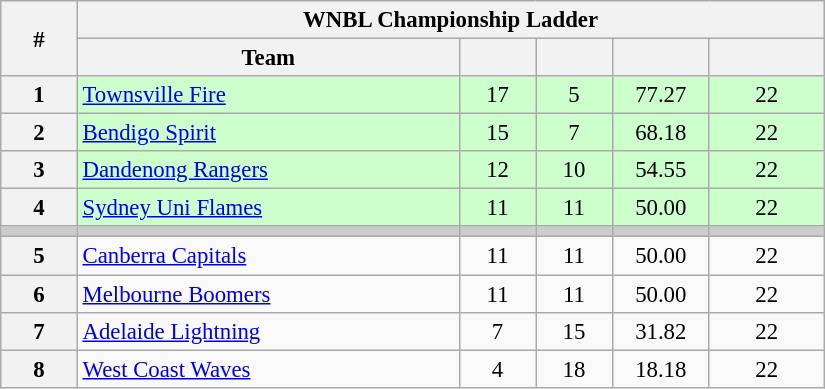<table class="wikitable" width="43.5%" style="font-size:95%; text-align:center">
<tr>
<th width="5%" rowspan=2>#</th>
<th colspan="6" align="center"><strong>WNBL Championship Ladder</strong></th>
</tr>
<tr>
<th width="25%">Team</th>
<th width="5%"></th>
<th width="5%"></th>
<th width="5%"></th>
<th width="7.5%"></th>
</tr>
<tr style="background-color:#CCFFCC">
<th>1</th>
<td style="text-align:left;"><a href='#'>Townsville Fire</a></td>
<td>17</td>
<td>5</td>
<td>77.27</td>
<td>22</td>
</tr>
<tr style="background-color:#CCFFCC">
<th>2</th>
<td style="text-align:left;"><a href='#'>Bendigo Spirit</a></td>
<td>15</td>
<td>7</td>
<td>68.18</td>
<td>22</td>
</tr>
<tr style="background-color:#CCFFCC">
<th>3</th>
<td style="text-align:left;"><a href='#'>Dandenong Rangers</a></td>
<td>12</td>
<td>10</td>
<td>54.55</td>
<td>22</td>
</tr>
<tr style="background-color:#CCFFCC">
<th>4</th>
<td style="text-align:left;"><a href='#'>Sydney Uni Flames</a></td>
<td>11</td>
<td>11</td>
<td>50.00</td>
<td>22</td>
</tr>
<tr style="background-color:#cccccc;">
<td></td>
<td></td>
<td></td>
<td></td>
<td></td>
<td></td>
</tr>
<tr>
<th>5</th>
<td style="text-align:left;"><a href='#'>Canberra Capitals</a></td>
<td>11</td>
<td>11</td>
<td>50.00</td>
<td>22</td>
</tr>
<tr>
<th>6</th>
<td style="text-align:left;"><a href='#'>Melbourne Boomers</a></td>
<td>11</td>
<td>11</td>
<td>50.00</td>
<td>22</td>
</tr>
<tr>
<th>7</th>
<td style="text-align:left;"><a href='#'>Adelaide Lightning</a></td>
<td>7</td>
<td>15</td>
<td>31.82</td>
<td>22</td>
</tr>
<tr>
<th>8</th>
<td style="text-align:left;"><a href='#'>West Coast Waves</a></td>
<td>4</td>
<td>18</td>
<td>18.18</td>
<td>22</td>
</tr>
</table>
